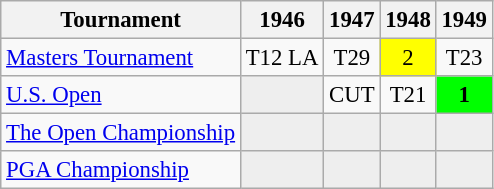<table class="wikitable" style="font-size:95%;text-align:center;">
<tr>
<th>Tournament</th>
<th>1946</th>
<th>1947</th>
<th>1948</th>
<th>1949</th>
</tr>
<tr>
<td align=left><a href='#'>Masters Tournament</a></td>
<td>T12 <span>LA</span></td>
<td>T29</td>
<td style="background:yellow;">2</td>
<td>T23</td>
</tr>
<tr>
<td align=left><a href='#'>U.S. Open</a></td>
<td style="background:#eeeeee;"></td>
<td>CUT</td>
<td>T21</td>
<td style="background:lime;"><strong>1</strong></td>
</tr>
<tr>
<td align=left><a href='#'>The Open Championship</a></td>
<td style="background:#eeeeee;"></td>
<td style="background:#eeeeee;"></td>
<td style="background:#eeeeee;"></td>
<td style="background:#eeeeee;"></td>
</tr>
<tr>
<td align=left><a href='#'>PGA Championship</a></td>
<td style="background:#eeeeee;"></td>
<td style="background:#eeeeee;"></td>
<td style="background:#eeeeee;"></td>
<td style="background:#eeeeee;"></td>
</tr>
</table>
